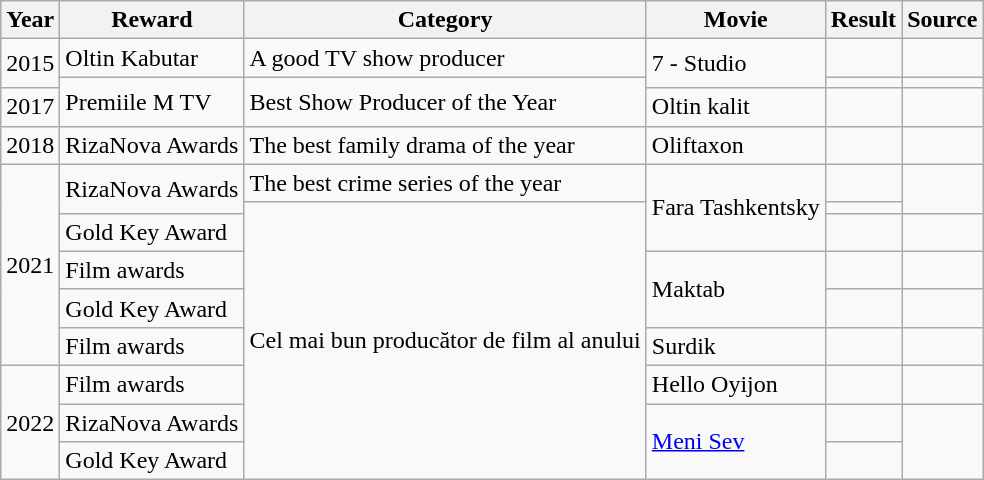<table class="wikitable sortable plainrowheaders">
<tr>
<th scope="col">Year</th>
<th scope="col">Reward</th>
<th scope="col">Category</th>
<th scope="col">Movie</th>
<th scope="col">Result</th>
<th>Source</th>
</tr>
<tr>
<td rowspan="2">2015</td>
<td>Oltin Kabutar</td>
<td>A good TV show producer</td>
<td rowspan="2">7 - Studio</td>
<td></td>
<td></td>
</tr>
<tr>
<td rowspan="2">Premiile M TV</td>
<td rowspan="2">Best Show Producer of the Year</td>
<td></td>
<td></td>
</tr>
<tr>
<td>2017</td>
<td>Oltin kalit</td>
<td></td>
<td></td>
</tr>
<tr>
<td>2018</td>
<td>RizaNova Awards</td>
<td>The best family drama of the year</td>
<td>Oliftaxon</td>
<td></td>
<td></td>
</tr>
<tr>
<td rowspan="6">2021</td>
<td rowspan="2">RizaNova Awards</td>
<td>The best crime series of the year</td>
<td rowspan="3">Fara Tashkentsky</td>
<td></td>
<td rowspan="2"></td>
</tr>
<tr>
<td rowspan="8">Cel mai bun producător de film al anului</td>
<td></td>
</tr>
<tr>
<td>Gold Key Award</td>
<td></td>
<td></td>
</tr>
<tr>
<td>Film awards</td>
<td rowspan="2">Maktab</td>
<td></td>
<td></td>
</tr>
<tr>
<td>Gold Key Award</td>
<td></td>
<td></td>
</tr>
<tr>
<td>Film awards</td>
<td>Surdik</td>
<td></td>
<td></td>
</tr>
<tr>
<td rowspan="3">2022</td>
<td>Film awards</td>
<td>Hello Oyijon</td>
<td></td>
<td></td>
</tr>
<tr>
<td>RizaNova Awards</td>
<td rowspan="2"><a href='#'>Meni Sev</a></td>
<td></td>
<td rowspan="2"></td>
</tr>
<tr>
<td>Gold Key Award</td>
<td></td>
</tr>
</table>
